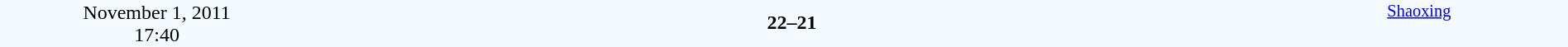<table style="width: 100%; background:#F5FAFF;" cellspacing="0">
<tr>
<td align=center rowspan=3 width=20%>November 1, 2011<br>17:40</td>
</tr>
<tr>
<td width=24% align=right><strong></strong></td>
<td align=center width=13%><strong>22–21</strong></td>
<td width=24%></td>
<td style=font-size:85% rowspan=3 valign=top align=center><a href='#'>Shaoxing</a></td>
</tr>
<tr style=font-size:85%>
<td align=right></td>
<td align=center></td>
<td></td>
</tr>
</table>
